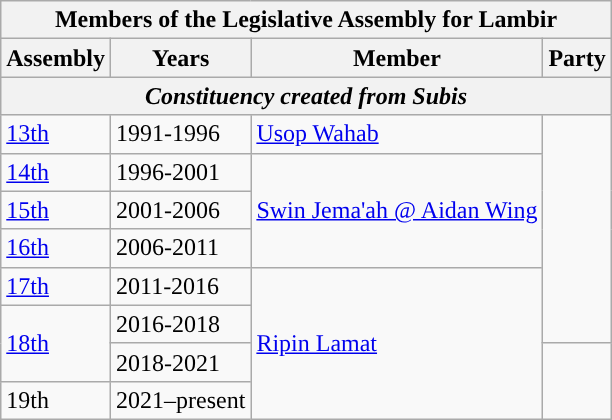<table class=wikitable>
<tr>
<th colspan="4">Members of the Legislative Assembly for Lambir</th>
</tr>
<tr>
<th>Assembly</th>
<th>Years</th>
<th>Member</th>
<th>Party</th>
</tr>
<tr>
<th colspan=4 align=center><em>Constituency created from Subis</em></th>
</tr>
<tr>
<td><a href='#'>13th</a></td>
<td>1991-1996</td>
<td><a href='#'>Usop Wahab</a></td>
<td rowspan=6></td>
</tr>
<tr>
<td><a href='#'>14th</a></td>
<td>1996-2001</td>
<td rowspan=3><a href='#'>Swin Jema'ah @ Aidan Wing</a></td>
</tr>
<tr>
<td><a href='#'>15th</a></td>
<td>2001-2006</td>
</tr>
<tr>
<td><a href='#'>16th</a></td>
<td>2006-2011</td>
</tr>
<tr>
<td><a href='#'>17th</a></td>
<td>2011-2016</td>
<td rowspan="4"><a href='#'>Ripin Lamat</a></td>
</tr>
<tr>
<td rowspan="2"><a href='#'>18th</a></td>
<td>2016-2018</td>
</tr>
<tr>
<td>2018-2021</td>
<td rowspan="2"></td>
</tr>
<tr>
<td>19th</td>
<td>2021–present</td>
</tr>
</table>
